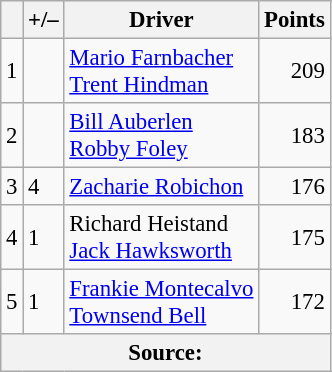<table class="wikitable" style="font-size: 95%;">
<tr>
<th scope="col"></th>
<th scope="col">+/–</th>
<th scope="col">Driver</th>
<th scope="col">Points</th>
</tr>
<tr>
<td align=center>1</td>
<td align="left"></td>
<td> <a href='#'>Mario Farnbacher</a><br> <a href='#'>Trent Hindman</a></td>
<td align=right>209</td>
</tr>
<tr>
<td align=center>2</td>
<td align="left"></td>
<td> <a href='#'>Bill Auberlen</a><br> <a href='#'>Robby Foley</a></td>
<td align=right>183</td>
</tr>
<tr>
<td align=center>3</td>
<td align="left"> 4</td>
<td> <a href='#'>Zacharie Robichon</a></td>
<td align=right>176</td>
</tr>
<tr>
<td align=center>4</td>
<td align="left"> 1</td>
<td> Richard Heistand<br> <a href='#'>Jack Hawksworth</a></td>
<td align=right>175</td>
</tr>
<tr>
<td align=center>5</td>
<td align="left"> 1</td>
<td> <a href='#'>Frankie Montecalvo</a><br> <a href='#'>Townsend Bell</a></td>
<td align=right>172</td>
</tr>
<tr>
<th colspan=5>Source:</th>
</tr>
</table>
